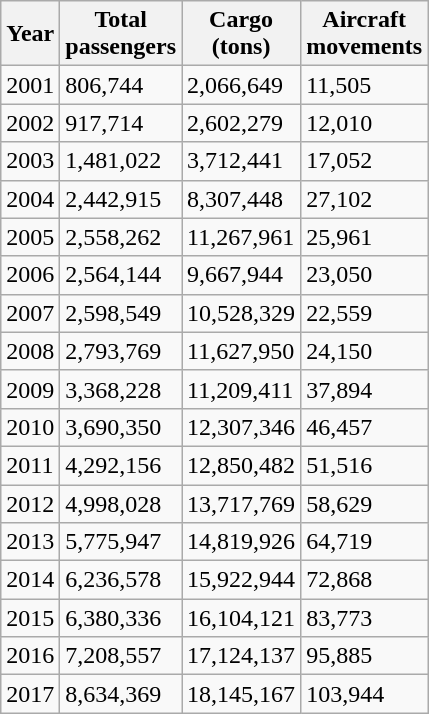<table class="wikitable sortable">
<tr>
<th>Year</th>
<th>Total<br>passengers</th>
<th>Cargo<br>(tons)</th>
<th>Aircraft<br>movements</th>
</tr>
<tr>
<td>2001</td>
<td>806,744</td>
<td>2,066,649</td>
<td>11,505</td>
</tr>
<tr>
<td>2002</td>
<td>917,714</td>
<td>2,602,279</td>
<td>12,010</td>
</tr>
<tr>
<td>2003</td>
<td>1,481,022</td>
<td>3,712,441</td>
<td>17,052</td>
</tr>
<tr>
<td>2004</td>
<td>2,442,915</td>
<td>8,307,448</td>
<td>27,102</td>
</tr>
<tr>
<td>2005</td>
<td>2,558,262</td>
<td>11,267,961</td>
<td>25,961</td>
</tr>
<tr>
<td>2006</td>
<td>2,564,144</td>
<td>9,667,944</td>
<td>23,050</td>
</tr>
<tr>
<td>2007</td>
<td>2,598,549</td>
<td>10,528,329</td>
<td>22,559</td>
</tr>
<tr>
<td>2008</td>
<td>2,793,769</td>
<td>11,627,950</td>
<td>24,150</td>
</tr>
<tr>
<td>2009</td>
<td>3,368,228</td>
<td>11,209,411</td>
<td>37,894</td>
</tr>
<tr>
<td>2010</td>
<td>3,690,350</td>
<td>12,307,346</td>
<td>46,457</td>
</tr>
<tr>
<td>2011</td>
<td>4,292,156</td>
<td>12,850,482</td>
<td>51,516</td>
</tr>
<tr>
<td>2012</td>
<td>4,998,028</td>
<td>13,717,769</td>
<td>58,629</td>
</tr>
<tr>
<td>2013</td>
<td>5,775,947</td>
<td>14,819,926</td>
<td>64,719</td>
</tr>
<tr>
<td>2014</td>
<td>6,236,578</td>
<td>15,922,944</td>
<td>72,868</td>
</tr>
<tr>
<td>2015</td>
<td>6,380,336</td>
<td>16,104,121</td>
<td>83,773</td>
</tr>
<tr>
<td>2016</td>
<td>7,208,557</td>
<td>17,124,137</td>
<td>95,885</td>
</tr>
<tr>
<td>2017</td>
<td>8,634,369</td>
<td>18,145,167</td>
<td>103,944</td>
</tr>
</table>
